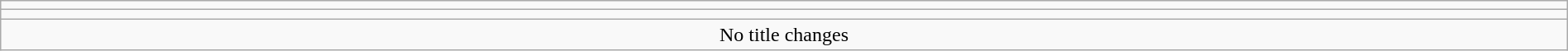<table class="wikitable" style="text-align:center; width:100%;">
<tr>
<td colspan=5></td>
</tr>
<tr>
<td colspan=5><strong></strong></td>
</tr>
<tr>
<td colspan="5">No title changes</td>
</tr>
</table>
